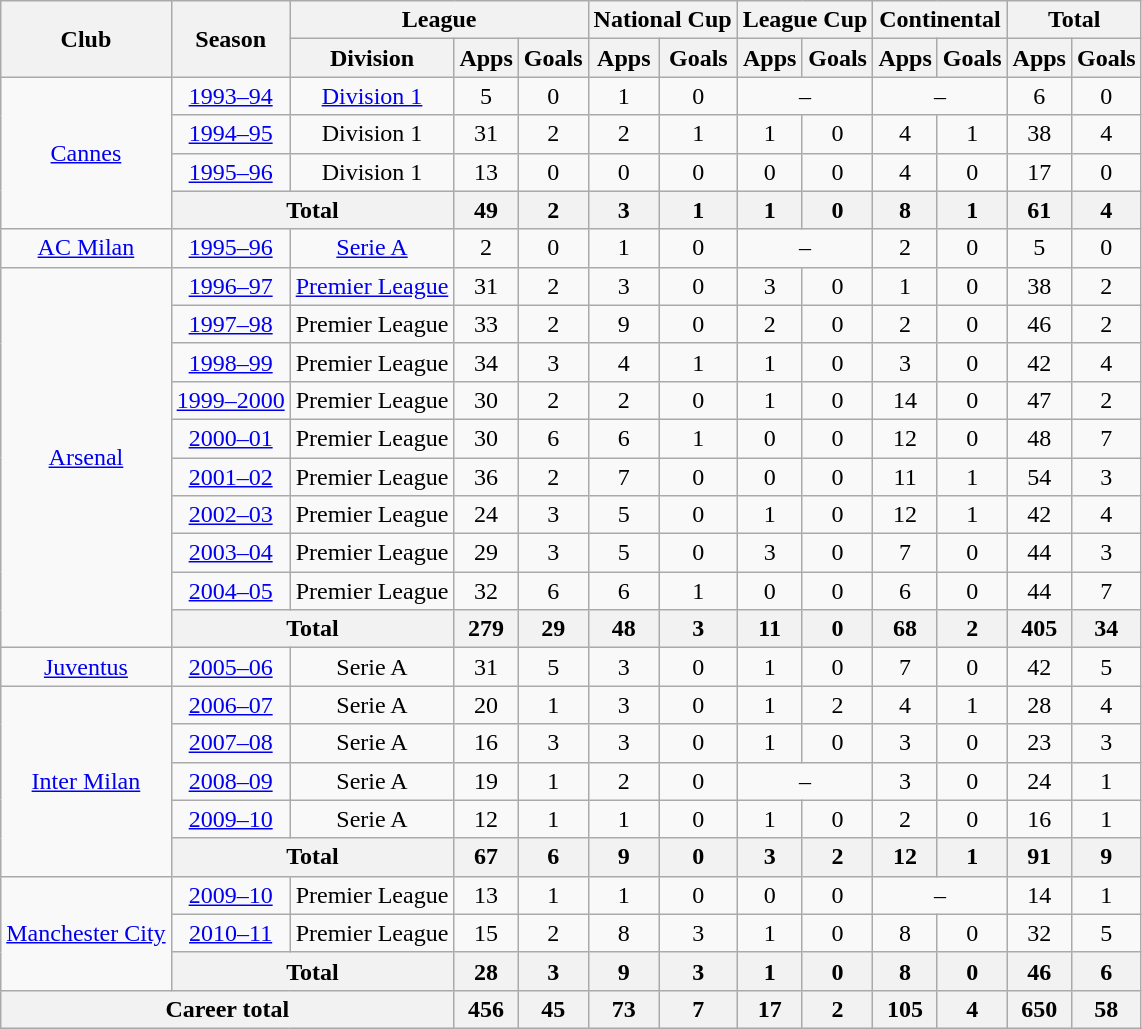<table class="wikitable" style="text-align:center">
<tr>
<th rowspan="2">Club</th>
<th rowspan="2">Season</th>
<th colspan="3">League</th>
<th colspan="2">National Cup</th>
<th colspan="2">League Cup</th>
<th colspan="2">Continental</th>
<th colspan="2">Total</th>
</tr>
<tr>
<th>Division</th>
<th>Apps</th>
<th>Goals</th>
<th>Apps</th>
<th>Goals</th>
<th>Apps</th>
<th>Goals</th>
<th>Apps</th>
<th>Goals</th>
<th>Apps</th>
<th>Goals</th>
</tr>
<tr>
<td rowspan="4"><a href='#'>Cannes</a></td>
<td><a href='#'>1993–94</a></td>
<td><a href='#'>Division 1</a></td>
<td>5</td>
<td>0</td>
<td>1</td>
<td>0</td>
<td colspan="2">–</td>
<td colspan="2">–</td>
<td>6</td>
<td>0</td>
</tr>
<tr>
<td><a href='#'>1994–95</a></td>
<td>Division 1</td>
<td>31</td>
<td>2</td>
<td>2</td>
<td>1</td>
<td>1</td>
<td>0</td>
<td>4</td>
<td>1</td>
<td>38</td>
<td>4</td>
</tr>
<tr>
<td><a href='#'>1995–96</a></td>
<td>Division 1</td>
<td>13</td>
<td>0</td>
<td>0</td>
<td>0</td>
<td>0</td>
<td>0</td>
<td>4</td>
<td>0</td>
<td>17</td>
<td>0</td>
</tr>
<tr>
<th colspan="2">Total</th>
<th>49</th>
<th>2</th>
<th>3</th>
<th>1</th>
<th>1</th>
<th>0</th>
<th>8</th>
<th>1</th>
<th>61</th>
<th>4</th>
</tr>
<tr>
<td><a href='#'>AC Milan</a></td>
<td><a href='#'>1995–96</a></td>
<td><a href='#'>Serie A</a></td>
<td>2</td>
<td>0</td>
<td>1</td>
<td>0</td>
<td colspan="2">–</td>
<td>2</td>
<td>0</td>
<td>5</td>
<td>0</td>
</tr>
<tr>
<td rowspan="10"><a href='#'>Arsenal</a></td>
<td><a href='#'>1996–97</a></td>
<td><a href='#'>Premier League</a></td>
<td>31</td>
<td>2</td>
<td>3</td>
<td>0</td>
<td>3</td>
<td>0</td>
<td>1</td>
<td>0</td>
<td>38</td>
<td>2</td>
</tr>
<tr>
<td><a href='#'>1997–98</a></td>
<td>Premier League</td>
<td>33</td>
<td>2</td>
<td>9</td>
<td>0</td>
<td>2</td>
<td>0</td>
<td>2</td>
<td>0</td>
<td>46</td>
<td>2</td>
</tr>
<tr>
<td><a href='#'>1998–99</a></td>
<td>Premier League</td>
<td>34</td>
<td>3</td>
<td>4</td>
<td>1</td>
<td>1</td>
<td>0</td>
<td>3</td>
<td>0</td>
<td>42</td>
<td>4</td>
</tr>
<tr>
<td><a href='#'>1999–2000</a></td>
<td>Premier League</td>
<td>30</td>
<td>2</td>
<td>2</td>
<td>0</td>
<td>1</td>
<td>0</td>
<td>14</td>
<td>0</td>
<td>47</td>
<td>2</td>
</tr>
<tr>
<td><a href='#'>2000–01</a></td>
<td>Premier League</td>
<td>30</td>
<td>6</td>
<td>6</td>
<td>1</td>
<td>0</td>
<td>0</td>
<td>12</td>
<td>0</td>
<td>48</td>
<td>7</td>
</tr>
<tr>
<td><a href='#'>2001–02</a></td>
<td>Premier League</td>
<td>36</td>
<td>2</td>
<td>7</td>
<td>0</td>
<td>0</td>
<td>0</td>
<td>11</td>
<td>1</td>
<td>54</td>
<td>3</td>
</tr>
<tr>
<td><a href='#'>2002–03</a></td>
<td>Premier League</td>
<td>24</td>
<td>3</td>
<td>5</td>
<td>0</td>
<td>1</td>
<td>0</td>
<td>12</td>
<td>1</td>
<td>42</td>
<td>4</td>
</tr>
<tr>
<td><a href='#'>2003–04</a></td>
<td>Premier League</td>
<td>29</td>
<td>3</td>
<td>5</td>
<td>0</td>
<td>3</td>
<td>0</td>
<td>7</td>
<td>0</td>
<td>44</td>
<td>3</td>
</tr>
<tr>
<td><a href='#'>2004–05</a></td>
<td>Premier League</td>
<td>32</td>
<td>6</td>
<td>6</td>
<td>1</td>
<td>0</td>
<td>0</td>
<td>6</td>
<td>0</td>
<td>44</td>
<td>7</td>
</tr>
<tr>
<th colspan="2">Total</th>
<th>279</th>
<th>29</th>
<th>48</th>
<th>3</th>
<th>11</th>
<th>0</th>
<th>68</th>
<th>2</th>
<th>405</th>
<th>34</th>
</tr>
<tr>
<td><a href='#'>Juventus</a></td>
<td><a href='#'>2005–06</a></td>
<td>Serie A</td>
<td>31</td>
<td>5</td>
<td>3</td>
<td>0</td>
<td>1</td>
<td>0</td>
<td>7</td>
<td>0</td>
<td>42</td>
<td>5</td>
</tr>
<tr>
<td rowspan="5"><a href='#'>Inter Milan</a></td>
<td><a href='#'>2006–07</a></td>
<td>Serie A</td>
<td>20</td>
<td>1</td>
<td>3</td>
<td>0</td>
<td>1</td>
<td>2</td>
<td>4</td>
<td>1</td>
<td>28</td>
<td>4</td>
</tr>
<tr>
<td><a href='#'>2007–08</a></td>
<td>Serie A</td>
<td>16</td>
<td>3</td>
<td>3</td>
<td>0</td>
<td>1</td>
<td>0</td>
<td>3</td>
<td>0</td>
<td>23</td>
<td>3</td>
</tr>
<tr>
<td><a href='#'>2008–09</a></td>
<td>Serie A</td>
<td>19</td>
<td>1</td>
<td>2</td>
<td>0</td>
<td colspan="2">–</td>
<td>3</td>
<td>0</td>
<td>24</td>
<td>1</td>
</tr>
<tr>
<td><a href='#'>2009–10</a></td>
<td>Serie A</td>
<td>12</td>
<td>1</td>
<td>1</td>
<td>0</td>
<td>1</td>
<td>0</td>
<td>2</td>
<td>0</td>
<td>16</td>
<td>1</td>
</tr>
<tr>
<th colspan="2">Total</th>
<th>67</th>
<th>6</th>
<th>9</th>
<th>0</th>
<th>3</th>
<th>2</th>
<th>12</th>
<th>1</th>
<th>91</th>
<th>9</th>
</tr>
<tr>
<td rowspan="3"><a href='#'>Manchester City</a></td>
<td><a href='#'>2009–10</a></td>
<td>Premier League</td>
<td>13</td>
<td>1</td>
<td>1</td>
<td>0</td>
<td>0</td>
<td>0</td>
<td colspan="2">–</td>
<td>14</td>
<td>1</td>
</tr>
<tr>
<td><a href='#'>2010–11</a></td>
<td>Premier League</td>
<td>15</td>
<td>2</td>
<td>8</td>
<td>3</td>
<td>1</td>
<td>0</td>
<td>8</td>
<td>0</td>
<td>32</td>
<td>5</td>
</tr>
<tr>
<th colspan="2">Total</th>
<th>28</th>
<th>3</th>
<th>9</th>
<th>3</th>
<th>1</th>
<th>0</th>
<th>8</th>
<th>0</th>
<th>46</th>
<th>6</th>
</tr>
<tr>
<th colspan="3">Career total</th>
<th>456</th>
<th>45</th>
<th>73</th>
<th>7</th>
<th>17</th>
<th>2</th>
<th>105</th>
<th>4</th>
<th>650</th>
<th>58</th>
</tr>
</table>
